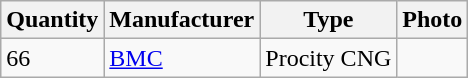<table class="wikitable">
<tr>
<th>Quantity</th>
<th>Manufacturer</th>
<th>Type</th>
<th>Photo</th>
</tr>
<tr>
<td>66</td>
<td><a href='#'>BMC</a></td>
<td>Procity CNG</td>
<td></td>
</tr>
</table>
